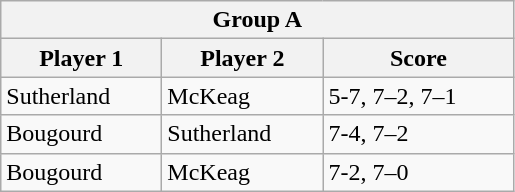<table class="wikitable">
<tr>
<th colspan="3">Group A</th>
</tr>
<tr>
<th width=100>Player 1</th>
<th width=100>Player 2</th>
<th width=120>Score</th>
</tr>
<tr>
<td>Sutherland</td>
<td>McKeag</td>
<td>5-7, 7–2, 7–1</td>
</tr>
<tr>
<td>Bougourd</td>
<td>Sutherland</td>
<td>7-4, 7–2</td>
</tr>
<tr>
<td>Bougourd</td>
<td>McKeag</td>
<td>7-2, 7–0</td>
</tr>
</table>
